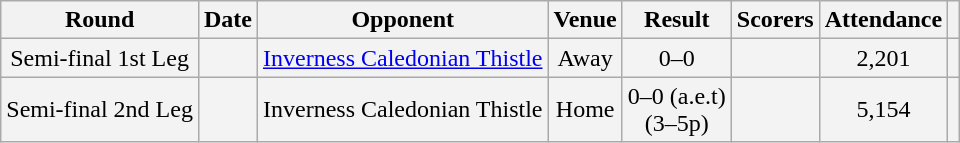<table class="wikitable sortable" style="text-align:center;">
<tr>
<th>Round</th>
<th>Date</th>
<th>Opponent</th>
<th>Venue</th>
<th>Result</th>
<th class=unsortable>Scorers</th>
<th>Attendance</th>
<th></th>
</tr>
<tr style="background-color:#f3f3f3;">
<td>Semi-final 1st Leg</td>
<td></td>
<td><a href='#'>Inverness Caledonian Thistle</a></td>
<td>Away</td>
<td>0–0</td>
<td></td>
<td>2,201</td>
<td></td>
</tr>
<tr style="background-color:#f3f3f3;">
<td>Semi-final 2nd Leg</td>
<td></td>
<td>Inverness Caledonian Thistle</td>
<td>Home</td>
<td>0–0 (a.e.t)<br>(3–5p)</td>
<td></td>
<td>5,154</td>
<td></td>
</tr>
</table>
